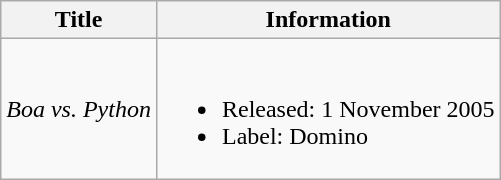<table class="wikitable">
<tr>
<th>Title</th>
<th>Information</th>
</tr>
<tr>
<td><em>Boa vs. Python</em></td>
<td><br><ul><li>Released: 1 November 2005</li><li>Label: Domino</li></ul></td>
</tr>
</table>
